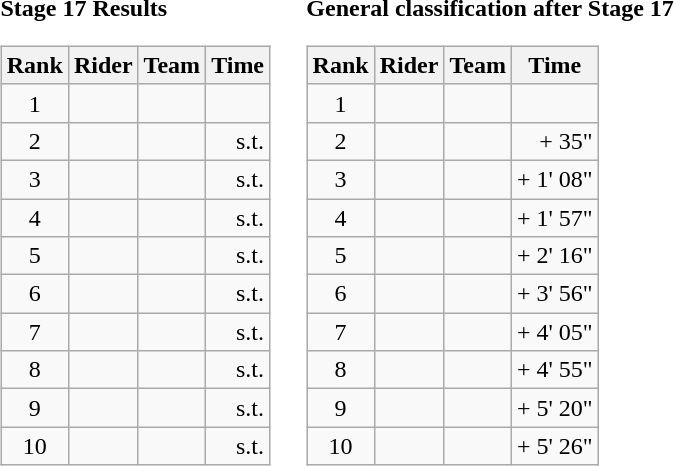<table>
<tr>
<td><strong>Stage 17 Results</strong><br><table class="wikitable">
<tr>
<th scope="col">Rank</th>
<th scope="col">Rider</th>
<th scope="col">Team</th>
<th scope="col">Time</th>
</tr>
<tr>
<td style="text-align:center;">1</td>
<td></td>
<td></td>
<td style="text-align:right;"></td>
</tr>
<tr>
<td style="text-align:center;">2</td>
<td> </td>
<td></td>
<td style="text-align:right;">s.t.</td>
</tr>
<tr>
<td style="text-align:center;">3</td>
<td></td>
<td></td>
<td style="text-align:right;">s.t.</td>
</tr>
<tr>
<td style="text-align:center;">4</td>
<td></td>
<td></td>
<td style="text-align:right;">s.t.</td>
</tr>
<tr>
<td style="text-align:center;">5</td>
<td></td>
<td></td>
<td style="text-align:right;">s.t.</td>
</tr>
<tr>
<td style="text-align:center;">6</td>
<td></td>
<td></td>
<td style="text-align:right;">s.t.</td>
</tr>
<tr>
<td style="text-align:center;">7</td>
<td></td>
<td></td>
<td style="text-align:right;">s.t.</td>
</tr>
<tr>
<td style="text-align:center;">8</td>
<td></td>
<td></td>
<td style="text-align:right;">s.t.</td>
</tr>
<tr>
<td style="text-align:center;">9</td>
<td></td>
<td></td>
<td style="text-align:right;">s.t.</td>
</tr>
<tr>
<td style="text-align:center;">10</td>
<td></td>
<td></td>
<td style="text-align:right;">s.t.</td>
</tr>
</table>
</td>
<td></td>
<td><strong>General classification after Stage 17</strong><br><table class="wikitable">
<tr>
<th scope="col">Rank</th>
<th scope="col">Rider</th>
<th scope="col">Team</th>
<th scope="col">Time</th>
</tr>
<tr>
<td style="text-align:center;">1</td>
<td> </td>
<td></td>
<td style="text-align:right;"></td>
</tr>
<tr>
<td style="text-align:center;">2</td>
<td></td>
<td></td>
<td style="text-align:right;">+ 35"</td>
</tr>
<tr>
<td style="text-align:center;">3</td>
<td></td>
<td></td>
<td style="text-align:right;">+ 1' 08"</td>
</tr>
<tr>
<td style="text-align:center;">4</td>
<td></td>
<td></td>
<td style="text-align:right;">+ 1' 57"</td>
</tr>
<tr>
<td style="text-align:center;">5</td>
<td></td>
<td></td>
<td style="text-align:right;">+ 2' 16"</td>
</tr>
<tr>
<td style="text-align:center;">6</td>
<td></td>
<td></td>
<td style="text-align:right;">+ 3' 56"</td>
</tr>
<tr>
<td style="text-align:center;">7</td>
<td></td>
<td></td>
<td style="text-align:right;">+ 4' 05"</td>
</tr>
<tr>
<td style="text-align:center;">8</td>
<td> </td>
<td></td>
<td style="text-align:right;">+ 4' 55"</td>
</tr>
<tr>
<td style="text-align:center;">9</td>
<td></td>
<td></td>
<td style="text-align:right;">+ 5' 20"</td>
</tr>
<tr>
<td style="text-align:center;">10</td>
<td></td>
<td></td>
<td style="text-align:right;">+ 5' 26"</td>
</tr>
</table>
</td>
</tr>
</table>
